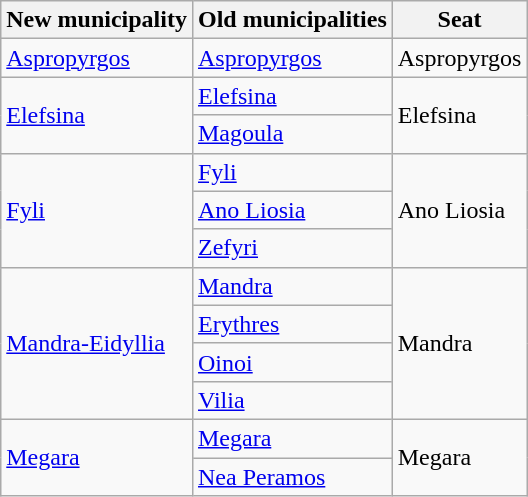<table class="wikitable">
<tr>
<th>New municipality</th>
<th>Old municipalities</th>
<th>Seat</th>
</tr>
<tr>
<td><a href='#'>Aspropyrgos</a></td>
<td><a href='#'>Aspropyrgos</a></td>
<td>Aspropyrgos</td>
</tr>
<tr>
<td rowspan=2><a href='#'>Elefsina</a></td>
<td><a href='#'>Elefsina</a></td>
<td rowspan=2>Elefsina</td>
</tr>
<tr>
<td><a href='#'>Magoula</a></td>
</tr>
<tr>
<td rowspan=3><a href='#'>Fyli</a></td>
<td><a href='#'>Fyli</a></td>
<td rowspan=3>Ano Liosia</td>
</tr>
<tr>
<td><a href='#'>Ano Liosia</a></td>
</tr>
<tr>
<td><a href='#'>Zefyri</a></td>
</tr>
<tr>
<td rowspan=4><a href='#'>Mandra-Eidyllia</a></td>
<td><a href='#'>Mandra</a></td>
<td rowspan=4>Mandra</td>
</tr>
<tr>
<td><a href='#'>Erythres</a></td>
</tr>
<tr>
<td><a href='#'>Oinoi</a></td>
</tr>
<tr>
<td><a href='#'>Vilia</a></td>
</tr>
<tr>
<td rowspan=2><a href='#'>Megara</a></td>
<td><a href='#'>Megara</a></td>
<td rowspan=2>Megara</td>
</tr>
<tr>
<td><a href='#'>Nea Peramos</a></td>
</tr>
</table>
